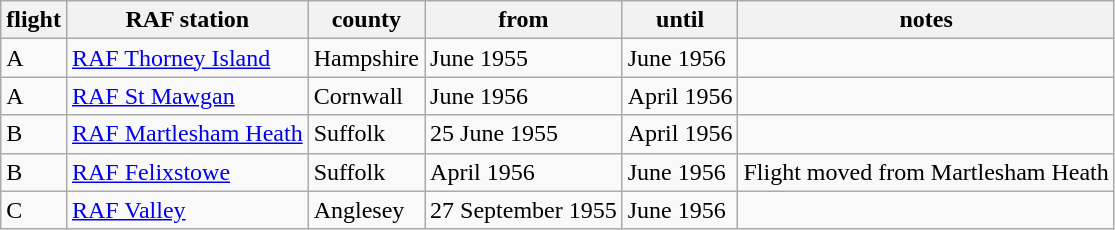<table class=wikitable>
<tr>
<th>flight</th>
<th>RAF station</th>
<th>county</th>
<th>from</th>
<th>until</th>
<th>notes</th>
</tr>
<tr>
<td>A</td>
<td><a href='#'>RAF Thorney Island</a></td>
<td>Hampshire</td>
<td>June 1955</td>
<td>June 1956</td>
<td></td>
</tr>
<tr>
<td>A</td>
<td><a href='#'>RAF St Mawgan</a></td>
<td>Cornwall</td>
<td>June 1956</td>
<td>April 1956</td>
<td></td>
</tr>
<tr>
<td>B</td>
<td><a href='#'>RAF Martlesham Heath</a></td>
<td>Suffolk</td>
<td>25 June 1955</td>
<td>April 1956</td>
<td></td>
</tr>
<tr>
<td>B</td>
<td><a href='#'>RAF Felixstowe</a></td>
<td>Suffolk</td>
<td>April 1956</td>
<td>June 1956</td>
<td>Flight moved from Martlesham Heath</td>
</tr>
<tr>
<td>C</td>
<td><a href='#'>RAF Valley</a></td>
<td>Anglesey</td>
<td>27 September 1955</td>
<td>June 1956</td>
<td></td>
</tr>
</table>
